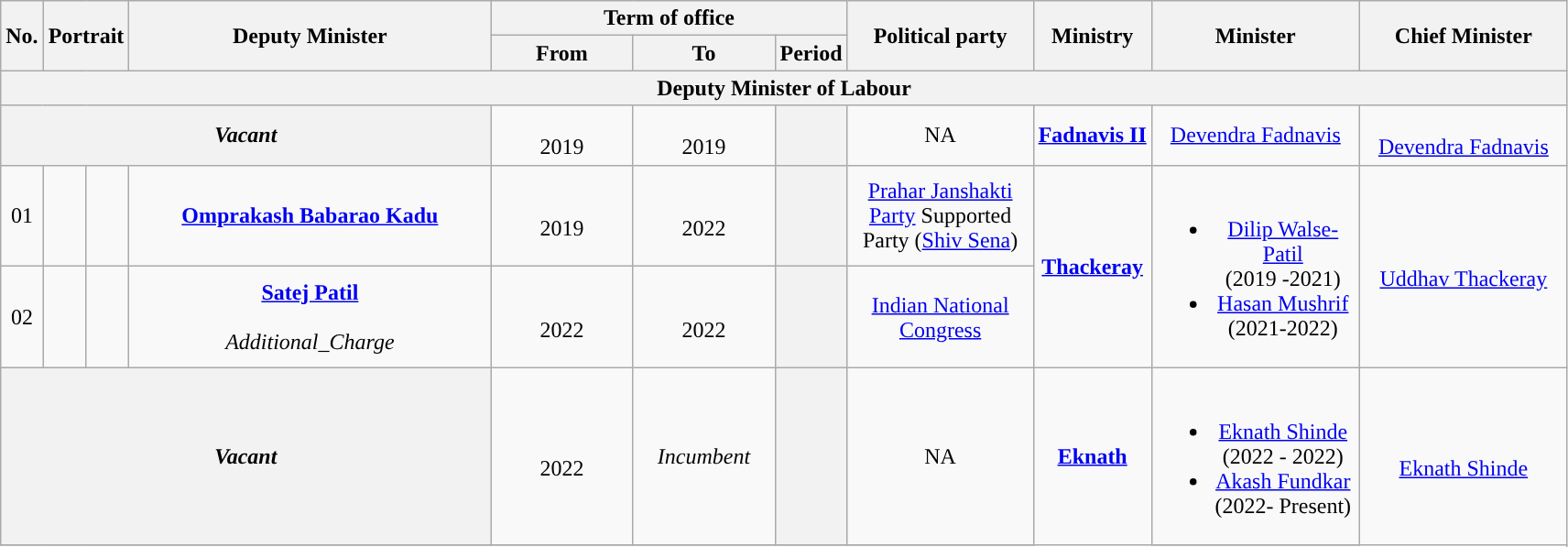<table class="wikitable" style="text-align:center">
<tr>
<th rowspan="2">No.</th>
<th rowspan="2" colspan="2">Portrait</th>
<th rowspan="2" style="width:16em">Deputy Minister<br></th>
<th colspan="3">Term of office</th>
<th rowspan="2" style="width:8em">Political party</th>
<th rowspan="2">Ministry</th>
<th rowspan="2" style="width:9em">Minister</th>
<th rowspan="2" style="width:9em">Chief Minister</th>
</tr>
<tr>
<th style="width:6em">From</th>
<th style="width:6em">To</th>
<th>Period</th>
</tr>
<tr>
<th colspan="11">Deputy Minister of Labour</th>
</tr>
<tr>
<th colspan="04"><strong><em> Vacant</em></strong></th>
<td><br>2019</td>
<td><br>2019</td>
<th></th>
<td>NA</td>
<td rowspan="1"><a href='#'><strong>Fadnavis II</strong></a></td>
<td><a href='#'>Devendra Fadnavis</a></td>
<td rowspan="1"> <br><a href='#'>Devendra Fadnavis</a></td>
</tr>
<tr>
<td>01</td>
<td style="color:inherit;background:"></td>
<td></td>
<td><strong><a href='#'>Omprakash Babarao Kadu</a></strong> <br> </td>
<td><br>2019</td>
<td><br>2022</td>
<th></th>
<td><a href='#'>Prahar Janshakti Party</a> Supported Party (<a href='#'>Shiv Sena</a>)</td>
<td rowspan="2"><a href='#'><strong>Thackeray</strong></a></td>
<td rowspan="2"><br><ul><li><a href='#'>Dilip Walse-Patil</a><br>(2019 -2021)</li><li><a href='#'>Hasan Mushrif</a><br>(2021-2022)</li></ul></td>
<td rowspan="2"> <br><a href='#'>Uddhav Thackeray</a></td>
</tr>
<tr>
<td>02</td>
<td style="color:inherit;background:"></td>
<td></td>
<td><strong><a href='#'>Satej Patil</a></strong> <br> <br><em>Additional_Charge</em></td>
<td><br>2022</td>
<td><br>2022</td>
<th></th>
<td><a href='#'>Indian National Congress</a></td>
</tr>
<tr>
<th colspan="04"><strong><em>Vacant</em></strong></th>
<td><br>2022</td>
<td><em>Incumbent</em></td>
<th></th>
<td>NA</td>
<td rowspan="2"><a href='#'><strong>Eknath</strong></a></td>
<td><br><ul><li><a href='#'>Eknath Shinde</a><br>(2022 - 2022)</li><li><a href='#'>Akash Fundkar</a><br> (2022- Present)</li></ul></td>
<td rowspan="2"> <br><a href='#'>Eknath Shinde</a></td>
</tr>
<tr>
</tr>
</table>
